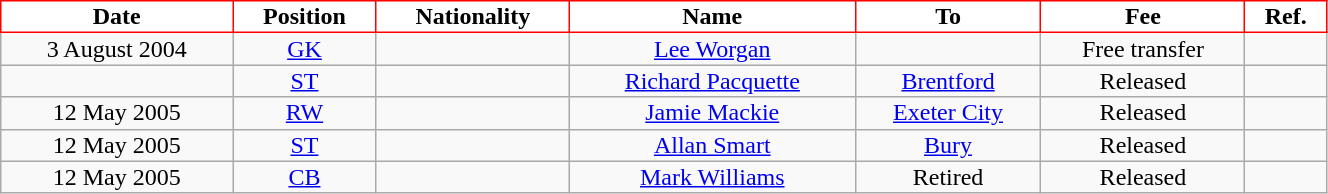<table class="wikitable sortable alternance" style="font-size:100%; text-align:center; line-height:14px; width:70%;">
<tr>
<th style="color:black; background:white; border:1px solid red;" width:120px;">Date</th>
<th style="color:black; background:white; border:1px solid red;" width:50px;">Position</th>
<th style="color:black; background:white; border:1px solid red;" width:50px;">Nationality</th>
<th style="color:black; background:white; border:1px solid red;" width:150px;">Name</th>
<th style="color:black; background:white; border:1px solid red;" width:200px;">To</th>
<th style="color:black; background:white; border:1px solid red;" width:110px;">Fee</th>
<th style="color:black; background:white; border:1px solid red;" width:25px;">Ref.</th>
</tr>
<tr>
<td>3 August 2004</td>
<td><a href='#'>GK</a></td>
<td></td>
<td><a href='#'>Lee Worgan</a></td>
<td></td>
<td>Free transfer</td>
<td></td>
</tr>
<tr>
<td></td>
<td><a href='#'>ST</a></td>
<td></td>
<td><a href='#'>Richard Pacquette</a></td>
<td> <a href='#'>Brentford</a></td>
<td>Released</td>
<td></td>
</tr>
<tr>
<td>12 May 2005</td>
<td><a href='#'>RW</a></td>
<td></td>
<td><a href='#'>Jamie Mackie</a></td>
<td> <a href='#'>Exeter City</a></td>
<td>Released</td>
<td></td>
</tr>
<tr>
<td>12 May 2005</td>
<td><a href='#'>ST</a></td>
<td></td>
<td><a href='#'>Allan Smart</a></td>
<td> <a href='#'>Bury</a></td>
<td>Released</td>
<td></td>
</tr>
<tr>
<td>12 May 2005</td>
<td><a href='#'>CB</a></td>
<td></td>
<td><a href='#'>Mark Williams</a></td>
<td>Retired</td>
<td>Released</td>
<td></td>
</tr>
</table>
